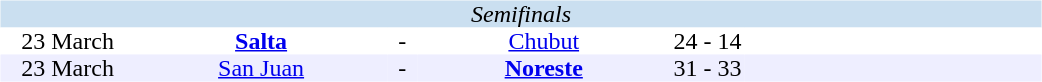<table width=700>
<tr>
<td width=700 valign="top"><br><table border=0 cellspacing=0 cellpadding=0 style="font-size: 100%; border-collapse: collapse;" width=100%>
<tr bgcolor="#CADFF0">
<td style="font-size:100%"; align="center" colspan="6"><em>Semifinals</em></td>
</tr>
<tr align=center bgcolor=#FFFFFF>
<td width=90>23 March</td>
<td width=170><strong><a href='#'>Salta</a></strong></td>
<td width=20>-</td>
<td width=170><a href='#'>Chubut</a></td>
<td width=50>24 - 14</td>
<td width=200></td>
</tr>
<tr align=center bgcolor=#EEEEFF>
<td width=90>23 March</td>
<td width=170><a href='#'>San Juan</a></td>
<td width=20>-</td>
<td width=170><strong><a href='#'>Noreste</a></strong></td>
<td width=50>31 - 33</td>
<td width=200></td>
</tr>
</table>
</td>
</tr>
</table>
